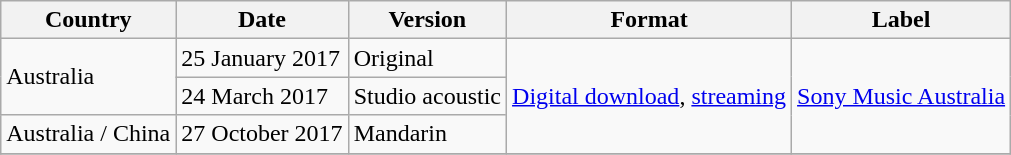<table class="wikitable plainrowheaders">
<tr>
<th scope="col">Country</th>
<th scope="col">Date</th>
<th scope="col">Version</th>
<th scope="col">Format</th>
<th scope="col">Label</th>
</tr>
<tr>
<td rowspan="2">Australia</td>
<td>25 January 2017</td>
<td>Original</td>
<td rowspan="3"><a href='#'>Digital download</a>, <a href='#'>streaming</a></td>
<td rowspan="3"><a href='#'>Sony Music Australia</a></td>
</tr>
<tr>
<td>24 March 2017</td>
<td>Studio acoustic</td>
</tr>
<tr>
<td>Australia / China</td>
<td>27 October 2017</td>
<td>Mandarin</td>
</tr>
<tr>
</tr>
</table>
